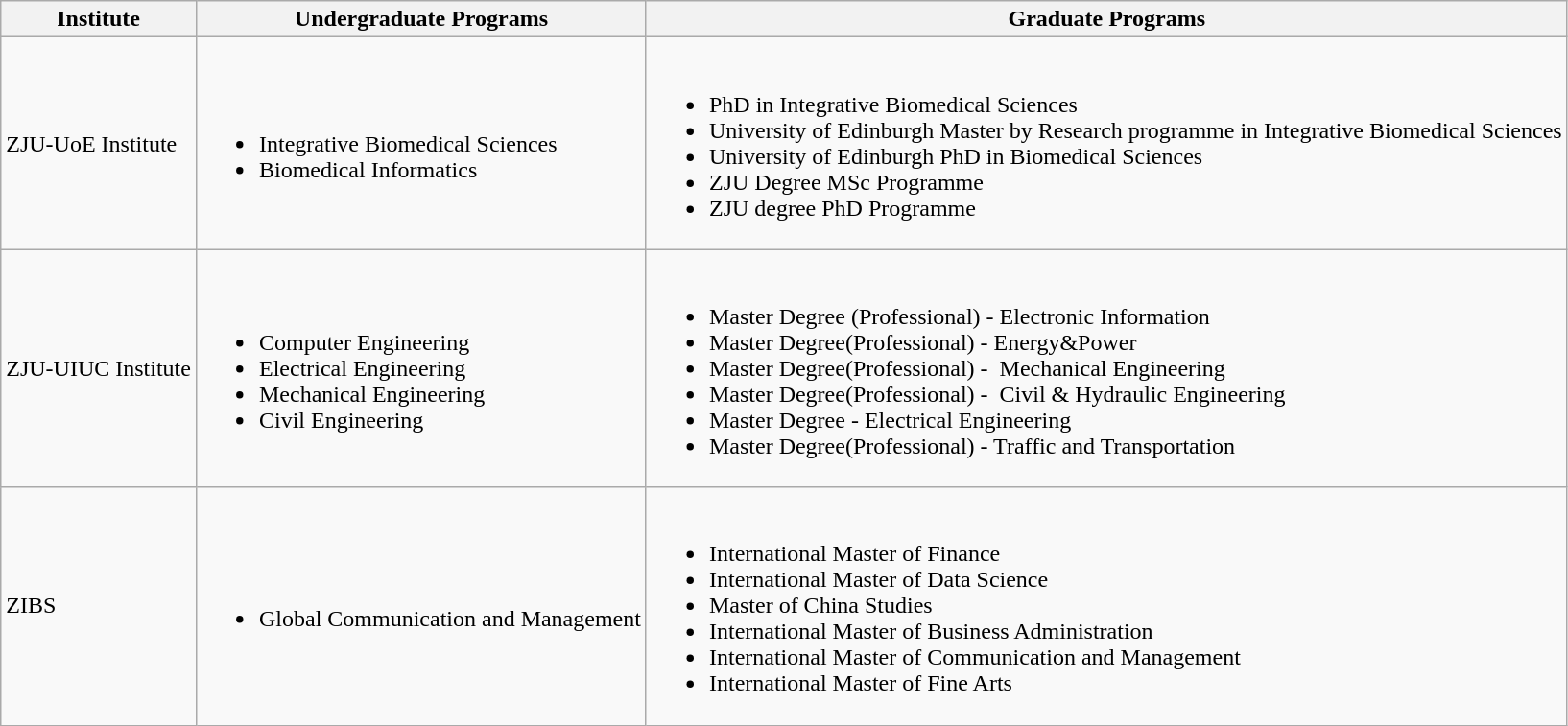<table class="wikitable">
<tr>
<th>Institute</th>
<th>Undergraduate Programs</th>
<th>Graduate Programs</th>
</tr>
<tr>
<td>ZJU-UoE Institute</td>
<td><br><ul><li>Integrative Biomedical Sciences</li><li>Biomedical Informatics</li></ul></td>
<td><br><ul><li>PhD in Integrative Biomedical Sciences</li><li>University of Edinburgh Master by Research programme in Integrative Biomedical Sciences</li><li>University of Edinburgh PhD in Biomedical Sciences</li><li>ZJU Degree MSc Programme</li><li>ZJU degree PhD Programme</li></ul></td>
</tr>
<tr>
<td>ZJU-UIUC Institute</td>
<td><br><ul><li>Computer Engineering</li><li>Electrical Engineering</li><li>Mechanical Engineering</li><li>Civil Engineering</li></ul></td>
<td><br><ul><li>Master Degree (Professional) - Electronic Information</li><li>Master Degree(Professional) - Energy&Power</li><li>Master Degree(Professional) -  Mechanical Engineering</li><li>Master Degree(Professional) -  Civil & Hydraulic Engineering</li><li>Master Degree - Electrical Engineering</li><li>Master Degree(Professional) - Traffic and Transportation</li></ul></td>
</tr>
<tr>
<td>ZIBS</td>
<td><br><ul><li>Global Communication and Management</li></ul></td>
<td><br><ul><li>International Master of Finance</li><li>International Master of Data Science</li><li>Master of China Studies</li><li>International Master of Business Administration</li><li>International Master of Communication and Management</li><li>International Master of Fine Arts</li></ul></td>
</tr>
</table>
